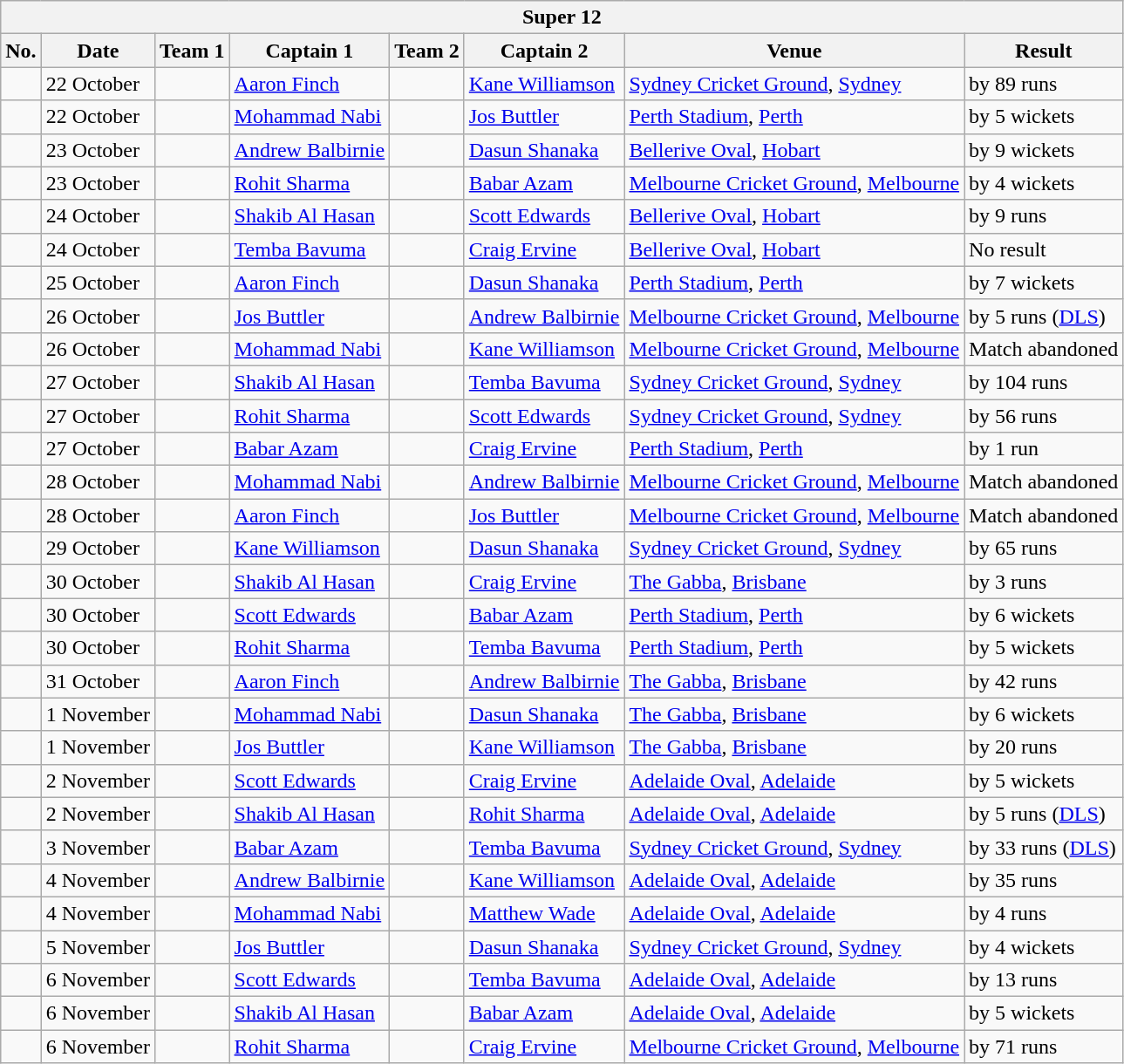<table class="wikitable">
<tr>
<th colspan="9">Super 12</th>
</tr>
<tr>
<th>No.</th>
<th>Date</th>
<th>Team 1</th>
<th>Captain 1</th>
<th>Team 2</th>
<th>Captain 2</th>
<th>Venue</th>
<th>Result</th>
</tr>
<tr>
<td></td>
<td>22 October</td>
<td></td>
<td><a href='#'>Aaron Finch</a></td>
<td></td>
<td><a href='#'>Kane Williamson</a></td>
<td><a href='#'>Sydney Cricket Ground</a>, <a href='#'>Sydney</a></td>
<td> by 89 runs</td>
</tr>
<tr>
<td></td>
<td>22 October</td>
<td></td>
<td><a href='#'>Mohammad Nabi</a></td>
<td></td>
<td><a href='#'>Jos Buttler</a></td>
<td><a href='#'>Perth Stadium</a>, <a href='#'>Perth</a></td>
<td> by 5 wickets</td>
</tr>
<tr>
<td></td>
<td>23 October</td>
<td></td>
<td><a href='#'>Andrew Balbirnie</a></td>
<td></td>
<td><a href='#'>Dasun Shanaka</a></td>
<td><a href='#'>Bellerive Oval</a>, <a href='#'>Hobart</a></td>
<td> by 9 wickets</td>
</tr>
<tr>
<td></td>
<td>23 October</td>
<td></td>
<td><a href='#'>Rohit Sharma</a></td>
<td></td>
<td><a href='#'>Babar Azam</a></td>
<td><a href='#'>Melbourne Cricket Ground</a>, <a href='#'>Melbourne</a></td>
<td> by 4 wickets</td>
</tr>
<tr>
<td></td>
<td>24 October</td>
<td></td>
<td><a href='#'>Shakib Al Hasan</a></td>
<td></td>
<td><a href='#'>Scott Edwards</a></td>
<td><a href='#'>Bellerive Oval</a>, <a href='#'>Hobart</a></td>
<td> by 9 runs</td>
</tr>
<tr>
<td></td>
<td>24 October</td>
<td></td>
<td><a href='#'>Temba Bavuma</a></td>
<td></td>
<td><a href='#'>Craig Ervine</a></td>
<td><a href='#'>Bellerive Oval</a>, <a href='#'>Hobart</a></td>
<td>No result</td>
</tr>
<tr>
<td></td>
<td>25 October</td>
<td></td>
<td><a href='#'>Aaron Finch</a></td>
<td></td>
<td><a href='#'>Dasun Shanaka</a></td>
<td><a href='#'>Perth Stadium</a>, <a href='#'>Perth</a></td>
<td> by 7 wickets</td>
</tr>
<tr>
<td></td>
<td>26 October</td>
<td></td>
<td><a href='#'>Jos Buttler</a></td>
<td></td>
<td><a href='#'>Andrew Balbirnie</a></td>
<td><a href='#'>Melbourne Cricket Ground</a>, <a href='#'>Melbourne</a></td>
<td> by 5 runs (<a href='#'>DLS</a>)</td>
</tr>
<tr>
<td></td>
<td>26 October</td>
<td></td>
<td><a href='#'>Mohammad Nabi</a></td>
<td></td>
<td><a href='#'>Kane Williamson</a></td>
<td><a href='#'>Melbourne Cricket Ground</a>, <a href='#'>Melbourne</a></td>
<td>Match abandoned</td>
</tr>
<tr>
<td></td>
<td>27 October</td>
<td></td>
<td><a href='#'>Shakib Al Hasan</a></td>
<td></td>
<td><a href='#'>Temba Bavuma</a></td>
<td><a href='#'>Sydney Cricket Ground</a>, <a href='#'>Sydney</a></td>
<td> by 104 runs</td>
</tr>
<tr>
<td></td>
<td>27 October</td>
<td></td>
<td><a href='#'>Rohit Sharma</a></td>
<td></td>
<td><a href='#'>Scott Edwards</a></td>
<td><a href='#'>Sydney Cricket Ground</a>, <a href='#'>Sydney</a></td>
<td> by 56 runs</td>
</tr>
<tr>
<td></td>
<td>27 October</td>
<td></td>
<td><a href='#'>Babar Azam</a></td>
<td></td>
<td><a href='#'>Craig Ervine</a></td>
<td><a href='#'>Perth Stadium</a>, <a href='#'>Perth</a></td>
<td> by 1 run</td>
</tr>
<tr>
<td></td>
<td>28 October</td>
<td></td>
<td><a href='#'>Mohammad Nabi</a></td>
<td></td>
<td><a href='#'>Andrew Balbirnie</a></td>
<td><a href='#'>Melbourne Cricket Ground</a>, <a href='#'>Melbourne</a></td>
<td>Match abandoned</td>
</tr>
<tr>
<td></td>
<td>28 October</td>
<td></td>
<td><a href='#'>Aaron Finch</a></td>
<td></td>
<td><a href='#'>Jos Buttler</a></td>
<td><a href='#'>Melbourne Cricket Ground</a>, <a href='#'>Melbourne</a></td>
<td>Match abandoned</td>
</tr>
<tr>
<td></td>
<td>29 October</td>
<td></td>
<td><a href='#'>Kane Williamson</a></td>
<td></td>
<td><a href='#'>Dasun Shanaka</a></td>
<td><a href='#'>Sydney Cricket Ground</a>, <a href='#'>Sydney</a></td>
<td> by 65 runs</td>
</tr>
<tr>
<td></td>
<td>30 October</td>
<td></td>
<td><a href='#'>Shakib Al Hasan</a></td>
<td></td>
<td><a href='#'>Craig Ervine</a></td>
<td><a href='#'>The Gabba</a>, <a href='#'>Brisbane</a></td>
<td> by 3 runs</td>
</tr>
<tr>
<td></td>
<td>30 October</td>
<td></td>
<td><a href='#'>Scott Edwards</a></td>
<td></td>
<td><a href='#'>Babar Azam</a></td>
<td><a href='#'>Perth Stadium</a>, <a href='#'>Perth</a></td>
<td> by 6 wickets</td>
</tr>
<tr>
<td></td>
<td>30 October</td>
<td></td>
<td><a href='#'>Rohit Sharma</a></td>
<td></td>
<td><a href='#'>Temba Bavuma</a></td>
<td><a href='#'>Perth Stadium</a>, <a href='#'>Perth</a></td>
<td> by 5 wickets</td>
</tr>
<tr>
<td></td>
<td>31 October</td>
<td></td>
<td><a href='#'>Aaron Finch</a></td>
<td></td>
<td><a href='#'>Andrew Balbirnie</a></td>
<td><a href='#'>The Gabba</a>, <a href='#'>Brisbane</a></td>
<td> by 42 runs</td>
</tr>
<tr>
<td></td>
<td>1 November</td>
<td></td>
<td><a href='#'>Mohammad Nabi</a></td>
<td></td>
<td><a href='#'>Dasun Shanaka</a></td>
<td><a href='#'>The Gabba</a>, <a href='#'>Brisbane</a></td>
<td> by 6 wickets</td>
</tr>
<tr>
<td></td>
<td>1 November</td>
<td></td>
<td><a href='#'>Jos Buttler</a></td>
<td></td>
<td><a href='#'>Kane Williamson</a></td>
<td><a href='#'>The Gabba</a>, <a href='#'>Brisbane</a></td>
<td> by 20 runs</td>
</tr>
<tr>
<td></td>
<td>2 November</td>
<td></td>
<td><a href='#'>Scott Edwards</a></td>
<td></td>
<td><a href='#'>Craig Ervine</a></td>
<td><a href='#'>Adelaide Oval</a>, <a href='#'>Adelaide</a></td>
<td> by 5 wickets</td>
</tr>
<tr>
<td></td>
<td>2 November</td>
<td></td>
<td><a href='#'>Shakib Al Hasan</a></td>
<td></td>
<td><a href='#'>Rohit Sharma</a></td>
<td><a href='#'>Adelaide Oval</a>, <a href='#'>Adelaide</a></td>
<td> by 5 runs (<a href='#'>DLS</a>)</td>
</tr>
<tr>
<td></td>
<td>3 November</td>
<td></td>
<td><a href='#'>Babar Azam</a></td>
<td></td>
<td><a href='#'>Temba Bavuma</a></td>
<td><a href='#'>Sydney Cricket Ground</a>, <a href='#'>Sydney</a></td>
<td> by 33 runs (<a href='#'>DLS</a>)</td>
</tr>
<tr>
<td></td>
<td>4 November</td>
<td></td>
<td><a href='#'>Andrew Balbirnie</a></td>
<td></td>
<td><a href='#'>Kane Williamson</a></td>
<td><a href='#'>Adelaide Oval</a>, <a href='#'>Adelaide</a></td>
<td> by 35 runs</td>
</tr>
<tr>
<td></td>
<td>4 November</td>
<td></td>
<td><a href='#'>Mohammad Nabi</a></td>
<td></td>
<td><a href='#'>Matthew Wade</a></td>
<td><a href='#'>Adelaide Oval</a>, <a href='#'>Adelaide</a></td>
<td> by 4 runs</td>
</tr>
<tr>
<td></td>
<td>5 November</td>
<td></td>
<td><a href='#'>Jos Buttler</a></td>
<td></td>
<td><a href='#'>Dasun Shanaka</a></td>
<td><a href='#'>Sydney Cricket Ground</a>, <a href='#'>Sydney</a></td>
<td> by 4 wickets</td>
</tr>
<tr>
<td></td>
<td>6 November</td>
<td></td>
<td><a href='#'>Scott Edwards</a></td>
<td></td>
<td><a href='#'>Temba Bavuma</a></td>
<td><a href='#'>Adelaide Oval</a>, <a href='#'>Adelaide</a></td>
<td> by 13 runs</td>
</tr>
<tr>
<td></td>
<td>6 November</td>
<td></td>
<td><a href='#'>Shakib Al Hasan</a></td>
<td></td>
<td><a href='#'>Babar Azam</a></td>
<td><a href='#'>Adelaide Oval</a>, <a href='#'>Adelaide</a></td>
<td> by 5 wickets</td>
</tr>
<tr>
<td></td>
<td>6 November</td>
<td></td>
<td><a href='#'>Rohit Sharma</a></td>
<td></td>
<td><a href='#'>Craig Ervine</a></td>
<td><a href='#'>Melbourne Cricket Ground</a>, <a href='#'>Melbourne</a></td>
<td> by 71 runs</td>
</tr>
</table>
